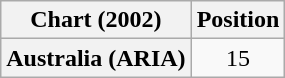<table class="wikitable plainrowheaders" style="text-align:center">
<tr>
<th>Chart (2002)</th>
<th>Position</th>
</tr>
<tr>
<th scope="row">Australia (ARIA)</th>
<td>15</td>
</tr>
</table>
